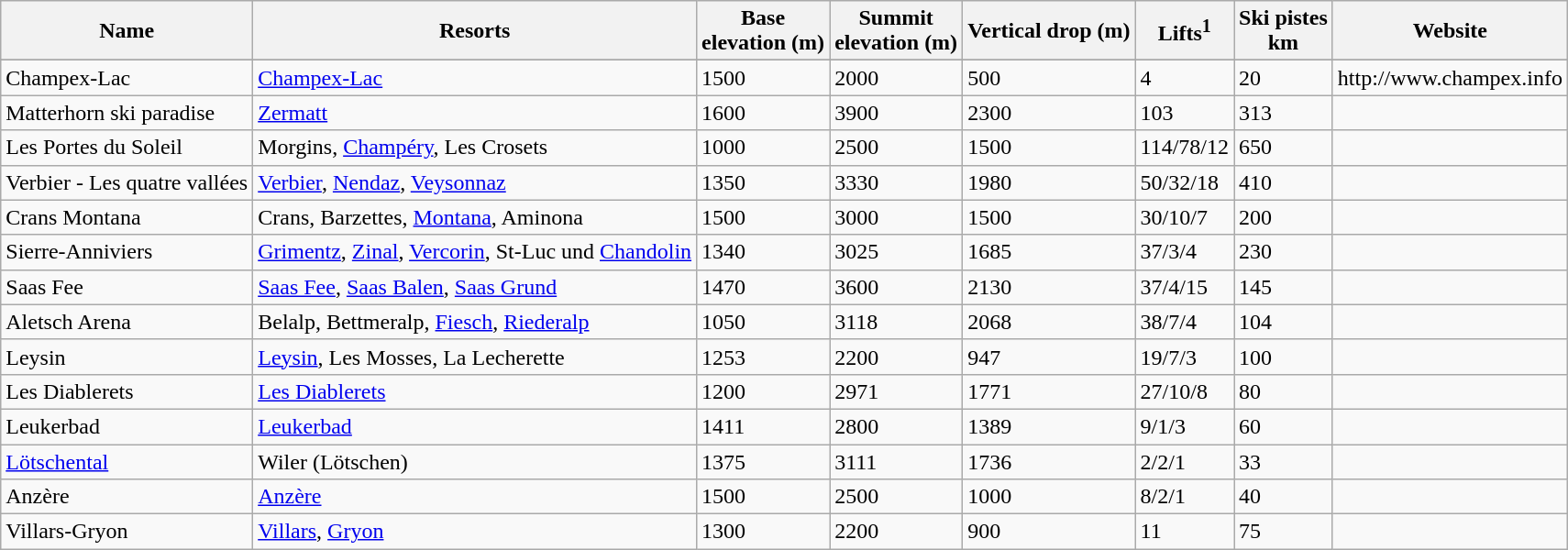<table class="wikitable sortable">
<tr>
<th bgcolor=ececec>Name</th>
<th bgcolor=ececec>Resorts</th>
<th bgcolor=ececec>Base<br>elevation (m)</th>
<th bgcolor=ececec>Summit<br>elevation (m)</th>
<th>Vertical drop (m)</th>
<th bgcolor=ececec>Lifts<sup>1</sup></th>
<th bgcolor=ececec>Ski pistes <br> km</th>
<th bgcolor=ececec>Website</th>
</tr>
<tr>
</tr>
<tr>
<td>Champex-Lac</td>
<td><a href='#'>Champex-Lac</a></td>
<td>1500</td>
<td>2000</td>
<td>500</td>
<td>4</td>
<td>20</td>
<td>http://www.champex.info</td>
</tr>
<tr>
<td>Matterhorn ski paradise</td>
<td><a href='#'>Zermatt</a></td>
<td>1600</td>
<td>3900</td>
<td>2300</td>
<td>103</td>
<td>313</td>
<td></td>
</tr>
<tr>
<td>Les Portes du Soleil</td>
<td>Morgins, <a href='#'>Champéry</a>, Les Crosets</td>
<td>1000</td>
<td>2500</td>
<td>1500</td>
<td>114/78/12</td>
<td>650</td>
<td></td>
</tr>
<tr>
<td>Verbier - Les quatre vallées</td>
<td><a href='#'>Verbier</a>, <a href='#'>Nendaz</a>, <a href='#'>Veysonnaz</a></td>
<td>1350</td>
<td>3330</td>
<td>1980</td>
<td>50/32/18</td>
<td>410</td>
<td> </td>
</tr>
<tr>
<td>Crans Montana</td>
<td>Crans, Barzettes, <a href='#'>Montana</a>, Aminona</td>
<td>1500</td>
<td>3000</td>
<td>1500</td>
<td>30/10/7</td>
<td>200</td>
<td></td>
</tr>
<tr>
<td>Sierre-Anniviers</td>
<td><a href='#'>Grimentz</a>, <a href='#'>Zinal</a>, <a href='#'>Vercorin</a>, St-Luc und <a href='#'>Chandolin</a></td>
<td>1340</td>
<td>3025</td>
<td>1685</td>
<td>37/3/4</td>
<td>230</td>
<td></td>
</tr>
<tr>
<td>Saas Fee</td>
<td><a href='#'>Saas Fee</a>, <a href='#'>Saas Balen</a>, <a href='#'>Saas Grund</a></td>
<td>1470</td>
<td>3600</td>
<td>2130</td>
<td>37/4/15</td>
<td>145</td>
<td></td>
</tr>
<tr>
<td>Aletsch Arena</td>
<td>Belalp, Bettmeralp, <a href='#'>Fiesch</a>, <a href='#'>Riederalp</a></td>
<td>1050</td>
<td>3118</td>
<td>2068</td>
<td>38/7/4</td>
<td>104</td>
<td></td>
</tr>
<tr>
<td>Leysin</td>
<td><a href='#'>Leysin</a>, Les Mosses, La Lecherette</td>
<td>1253</td>
<td>2200</td>
<td>947</td>
<td>19/7/3</td>
<td>100</td>
<td></td>
</tr>
<tr>
<td>Les Diablerets</td>
<td><a href='#'>Les Diablerets</a></td>
<td>1200</td>
<td>2971</td>
<td>1771</td>
<td>27/10/8</td>
<td>80</td>
<td></td>
</tr>
<tr>
<td>Leukerbad</td>
<td><a href='#'>Leukerbad</a></td>
<td>1411</td>
<td>2800</td>
<td>1389</td>
<td>9/1/3</td>
<td>60</td>
<td></td>
</tr>
<tr>
<td><a href='#'>Lötschental</a></td>
<td>Wiler (Lötschen)</td>
<td>1375</td>
<td>3111</td>
<td>1736</td>
<td>2/2/1</td>
<td>33</td>
<td></td>
</tr>
<tr>
<td>Anzère</td>
<td><a href='#'>Anzère</a></td>
<td>1500</td>
<td>2500</td>
<td>1000</td>
<td>8/2/1</td>
<td>40</td>
<td></td>
</tr>
<tr>
<td>Villars-Gryon</td>
<td><a href='#'>Villars</a>, <a href='#'>Gryon</a></td>
<td>1300</td>
<td>2200</td>
<td>900</td>
<td>11</td>
<td>75</td>
<td></td>
</tr>
</table>
